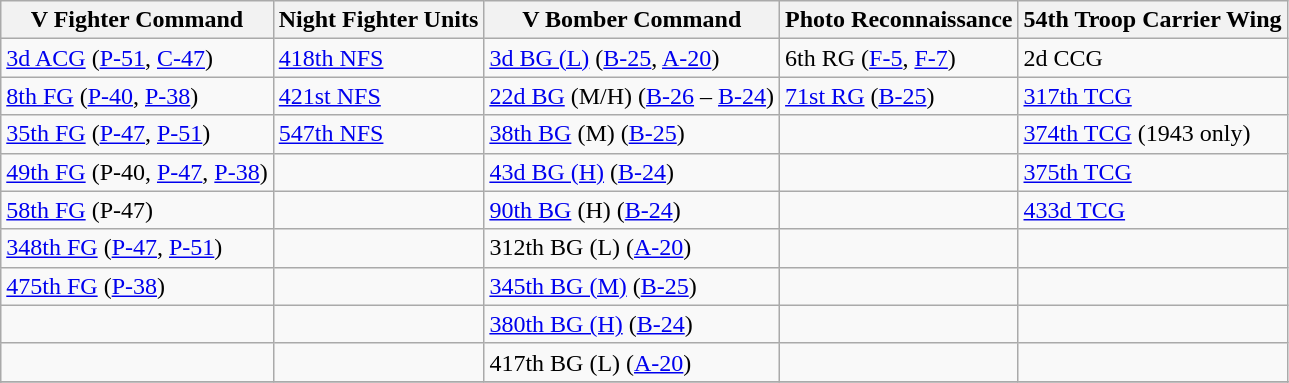<table class="wikitable">
<tr>
<th>V Fighter Command</th>
<th>Night Fighter Units</th>
<th>V Bomber Command</th>
<th>Photo Reconnaissance</th>
<th>54th Troop Carrier Wing</th>
</tr>
<tr>
<td><a href='#'>3d ACG</a> (<a href='#'>P-51</a>, <a href='#'>C-47</a>)</td>
<td><a href='#'>418th NFS</a></td>
<td><a href='#'>3d BG (L)</a> (<a href='#'>B-25</a>, <a href='#'>A-20</a>)</td>
<td>6th RG (<a href='#'>F-5</a>, <a href='#'>F-7</a>)</td>
<td>2d CCG</td>
</tr>
<tr>
<td><a href='#'>8th FG</a> (<a href='#'>P-40</a>, <a href='#'>P-38</a>)</td>
<td><a href='#'>421st NFS</a></td>
<td><a href='#'>22d BG</a> (M/H) (<a href='#'>B-26</a> – <a href='#'>B-24</a>)</td>
<td><a href='#'>71st RG</a> (<a href='#'>B-25</a>)</td>
<td><a href='#'>317th TCG</a></td>
</tr>
<tr>
<td><a href='#'>35th FG</a> (<a href='#'>P-47</a>, <a href='#'>P-51</a>)</td>
<td><a href='#'>547th NFS</a></td>
<td><a href='#'>38th BG</a> (M) (<a href='#'>B-25</a>)</td>
<td></td>
<td><a href='#'>374th TCG</a> (1943 only)</td>
</tr>
<tr>
<td><a href='#'>49th FG</a> (P-40, <a href='#'>P-47</a>, <a href='#'>P-38</a>)</td>
<td></td>
<td><a href='#'>43d BG (H)</a> (<a href='#'>B-24</a>)</td>
<td></td>
<td><a href='#'>375th TCG</a></td>
</tr>
<tr>
<td><a href='#'>58th FG</a> (P-47)</td>
<td></td>
<td><a href='#'>90th BG</a> (H) (<a href='#'>B-24</a>)</td>
<td></td>
<td><a href='#'>433d TCG</a></td>
</tr>
<tr>
<td><a href='#'>348th FG</a> (<a href='#'>P-47</a>, <a href='#'>P-51</a>)</td>
<td></td>
<td>312th BG (L) (<a href='#'>A-20</a>)</td>
<td></td>
<td></td>
</tr>
<tr>
<td><a href='#'>475th FG</a> (<a href='#'>P-38</a>)</td>
<td></td>
<td><a href='#'>345th BG (M)</a> (<a href='#'>B-25</a>)</td>
<td></td>
<td></td>
</tr>
<tr>
<td></td>
<td></td>
<td><a href='#'>380th BG (H)</a> (<a href='#'>B-24</a>)</td>
<td></td>
<td></td>
</tr>
<tr>
<td></td>
<td></td>
<td>417th BG (L) (<a href='#'>A-20</a>)</td>
<td></td>
<td></td>
</tr>
<tr>
</tr>
<tr>
</tr>
</table>
